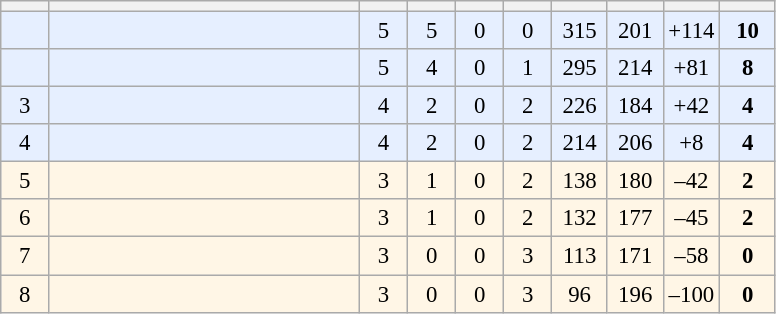<table class="wikitable" style="text-align:center; font-size:95%">
<tr>
<th width="25"></th>
<th width="200"></th>
<th width="25"></th>
<th width="25"></th>
<th width="25"></th>
<th width="25"></th>
<th width="30"></th>
<th width="30"></th>
<th width="30"></th>
<th width="30"></th>
</tr>
<tr style="background:#e6efff">
<td></td>
<td style="text-align:left"></td>
<td>5</td>
<td>5</td>
<td>0</td>
<td>0</td>
<td>315</td>
<td>201</td>
<td>+114</td>
<td><strong>10</strong></td>
</tr>
<tr style="background:#e6efff">
<td></td>
<td style="text-align:left"></td>
<td>5</td>
<td>4</td>
<td>0</td>
<td>1</td>
<td>295</td>
<td>214</td>
<td>+81</td>
<td><strong>8</strong></td>
</tr>
<tr style="background:#e6efff">
<td>3</td>
<td style="text-align:left"></td>
<td>4</td>
<td>2</td>
<td>0</td>
<td>2</td>
<td>226</td>
<td>184</td>
<td>+42</td>
<td><strong>4</strong></td>
</tr>
<tr style="background:#e6efff">
<td>4</td>
<td style="text-align:left"></td>
<td>4</td>
<td>2</td>
<td>0</td>
<td>2</td>
<td>214</td>
<td>206</td>
<td>+8</td>
<td><strong>4</strong></td>
</tr>
<tr style="background:#fff6e6">
<td>5</td>
<td style="text-align:left"></td>
<td>3</td>
<td>1</td>
<td>0</td>
<td>2</td>
<td>138</td>
<td>180</td>
<td>–42</td>
<td><strong>2</strong></td>
</tr>
<tr style="background:#fff6e6">
<td>6</td>
<td style="text-align:left"></td>
<td>3</td>
<td>1</td>
<td>0</td>
<td>2</td>
<td>132</td>
<td>177</td>
<td>–45</td>
<td><strong>2</strong></td>
</tr>
<tr style="background:#fff6e6">
<td>7</td>
<td style="text-align:left"></td>
<td>3</td>
<td>0</td>
<td>0</td>
<td>3</td>
<td>113</td>
<td>171</td>
<td>–58</td>
<td><strong>0</strong></td>
</tr>
<tr style="background:#fff6e6">
<td>8</td>
<td style="text-align:left"></td>
<td>3</td>
<td>0</td>
<td>0</td>
<td>3</td>
<td>96</td>
<td>196</td>
<td>–100</td>
<td><strong>0</strong></td>
</tr>
</table>
